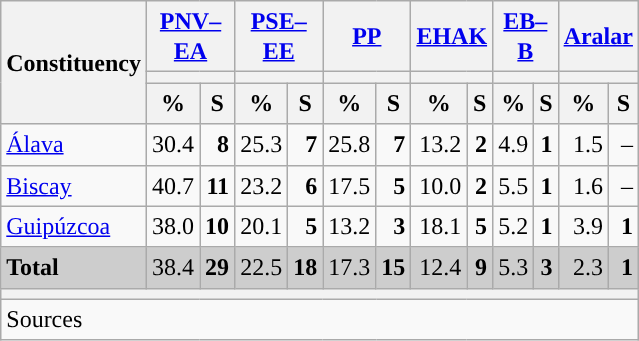<table class="wikitable sortable" style="text-align:right; line-height:20px;">
<tr>
<th rowspan="3">Constituency</th>
<th colspan="2" width="30px" class="unsortable"><a href='#'>PNV–EA</a></th>
<th colspan="2" width="30px" class="unsortable"><a href='#'>PSE–EE</a></th>
<th colspan="2" width="30px" class="unsortable"><a href='#'>PP</a></th>
<th colspan="2" width="30px" class="unsortable"><a href='#'>EHAK</a></th>
<th colspan="2" width="30px" class="unsortable"><a href='#'>EB–B</a></th>
<th colspan="2" width="30px" class="unsortable"><a href='#'>Aralar</a></th>
</tr>
<tr>
<th colspan="2" style="background:"></th>
<th colspan="2" style="background:"></th>
<th colspan="2" style="background:"></th>
<th colspan="2" style="background:"></th>
<th colspan="2" style="background:"></th>
<th colspan="2" style="background:"></th>
</tr>
<tr>
<th data-sort-type="number">%</th>
<th data-sort-type="number">S</th>
<th data-sort-type="number">%</th>
<th data-sort-type="number">S</th>
<th data-sort-type="number">%</th>
<th data-sort-type="number">S</th>
<th data-sort-type="number">%</th>
<th data-sort-type="number">S</th>
<th data-sort-type="number">%</th>
<th data-sort-type="number">S</th>
<th data-sort-type="number">%</th>
<th data-sort-type="number">S</th>
</tr>
<tr>
<td align="left"><a href='#'>Álava</a></td>
<td style="background:">30.4</td>
<td><strong>8</strong></td>
<td>25.3</td>
<td><strong>7</strong></td>
<td>25.8</td>
<td><strong>7</strong></td>
<td>13.2</td>
<td><strong>2</strong></td>
<td>4.9</td>
<td><strong>1</strong></td>
<td>1.5</td>
<td>–</td>
</tr>
<tr>
<td align="left"><a href='#'>Biscay</a></td>
<td style="background:">40.7</td>
<td><strong>11</strong></td>
<td>23.2</td>
<td><strong>6</strong></td>
<td>17.5</td>
<td><strong>5</strong></td>
<td>10.0</td>
<td><strong>2</strong></td>
<td>5.5</td>
<td><strong>1</strong></td>
<td>1.6</td>
<td>–</td>
</tr>
<tr>
<td align="left"><a href='#'>Guipúzcoa</a></td>
<td style="background:">38.0</td>
<td><strong>10</strong></td>
<td>20.1</td>
<td><strong>5</strong></td>
<td>13.2</td>
<td><strong>3</strong></td>
<td>18.1</td>
<td><strong>5</strong></td>
<td>5.2</td>
<td><strong>1</strong></td>
<td>3.9</td>
<td><strong>1</strong></td>
</tr>
<tr style="background:#CDCDCD;">
<td align="left"><strong>Total</strong></td>
<td style="background:">38.4</td>
<td><strong>29</strong></td>
<td>22.5</td>
<td><strong>18</strong></td>
<td>17.3</td>
<td><strong>15</strong></td>
<td>12.4</td>
<td><strong>9</strong></td>
<td>5.3</td>
<td><strong>3</strong></td>
<td>2.3</td>
<td><strong>1</strong></td>
</tr>
<tr>
<th colspan="13"></th>
</tr>
<tr>
<th style="text-align:left; font-weight:normal; background:#F9F9F9" colspan="13">Sources</th>
</tr>
</table>
